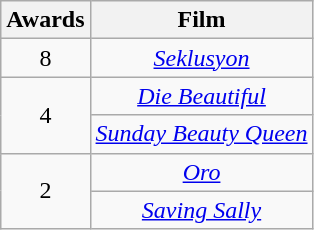<table class="wikitable" style="text-align:center">
<tr>
<th scope="col">Awards</th>
<th scope="col">Film</th>
</tr>
<tr>
<td>8</td>
<td><em><a href='#'>Seklusyon</a></em></td>
</tr>
<tr>
<td rowspan=2>4</td>
<td><em><a href='#'>Die Beautiful</a></em></td>
</tr>
<tr>
<td><em><a href='#'>Sunday Beauty Queen</a></em></td>
</tr>
<tr>
<td rowspan=2>2</td>
<td><em><a href='#'>Oro</a></em></td>
</tr>
<tr>
<td><em><a href='#'>Saving Sally</a></em></td>
</tr>
</table>
